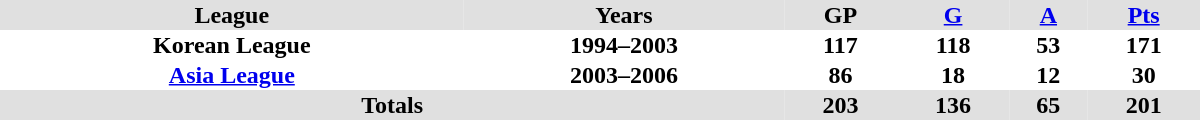<table border="0" cellpadding="1" cellspacing="0" ID="Table3" style="text-align:center; width:50em">
<tr bgcolor="#e0e0e0">
<th>League</th>
<th>Years</th>
<th>GP</th>
<th><a href='#'>G</a></th>
<th><a href='#'>A</a></th>
<th><a href='#'>Pts</a></th>
</tr>
<tr>
<th>Korean League</th>
<th>1994–2003</th>
<th>117</th>
<th>118</th>
<th>53</th>
<th>171</th>
</tr>
<tr>
<th><a href='#'>Asia League</a></th>
<th>2003–2006</th>
<th>86</th>
<th>18</th>
<th>12</th>
<th>30</th>
</tr>
<tr bgcolor="#e0e0e0">
<th colspan="2">Totals</th>
<th>203</th>
<th>136</th>
<th>65</th>
<th>201</th>
</tr>
</table>
